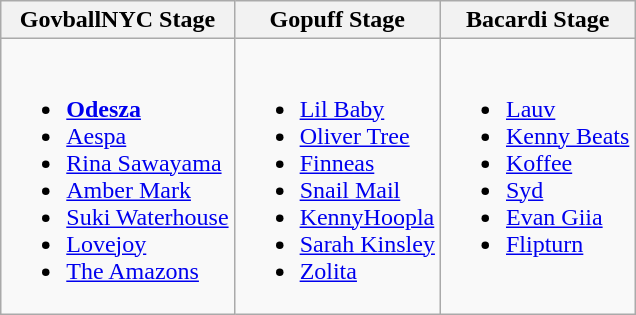<table class="wikitable">
<tr>
<th>GovballNYC Stage</th>
<th>Gopuff Stage</th>
<th>Bacardi Stage</th>
</tr>
<tr valign="top">
<td><br><ul><li><strong><a href='#'>Odesza</a></strong></li><li><a href='#'>Aespa</a></li><li><a href='#'>Rina Sawayama</a></li><li><a href='#'>Amber Mark</a></li><li><a href='#'>Suki Waterhouse</a></li><li><a href='#'>Lovejoy</a></li><li><a href='#'>The Amazons</a></li></ul></td>
<td><br><ul><li><a href='#'>Lil Baby</a></li><li><a href='#'>Oliver Tree</a></li><li><a href='#'>Finneas</a></li><li><a href='#'>Snail Mail</a></li><li><a href='#'>KennyHoopla</a></li><li><a href='#'>Sarah Kinsley</a></li><li><a href='#'>Zolita</a></li></ul></td>
<td><br><ul><li><a href='#'>Lauv</a></li><li><a href='#'>Kenny Beats</a></li><li><a href='#'>Koffee</a></li><li><a href='#'>Syd</a></li><li><a href='#'>Evan Giia</a></li><li><a href='#'>Flipturn</a></li></ul></td>
</tr>
</table>
